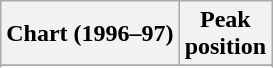<table class="wikitable sortable plainrowheaders" style="text-align:center">
<tr>
<th scope="col">Chart (1996–97)</th>
<th scope="col">Peak<br> position</th>
</tr>
<tr>
</tr>
<tr>
</tr>
<tr>
</tr>
<tr>
</tr>
<tr>
</tr>
<tr>
</tr>
<tr>
</tr>
</table>
